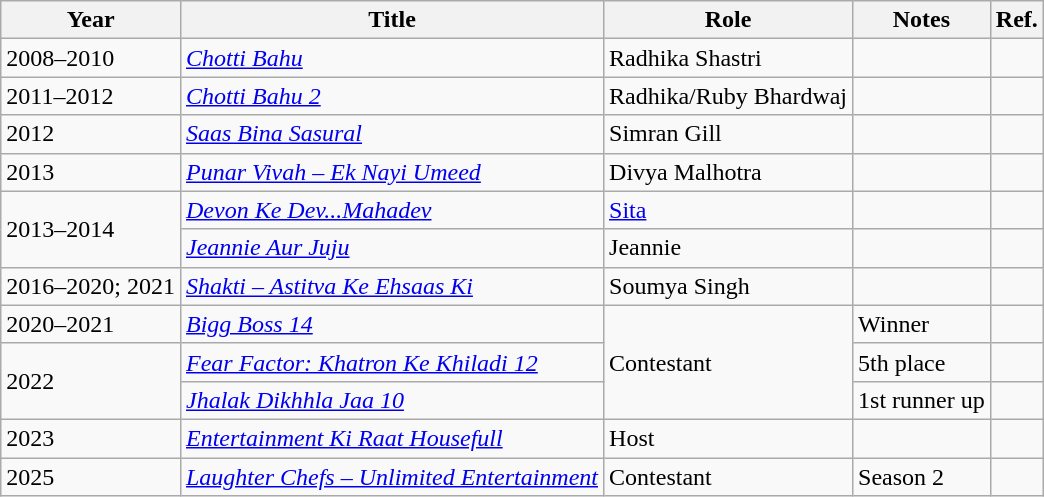<table class="wikitable sortable">
<tr>
<th>Year</th>
<th>Title</th>
<th>Role</th>
<th class="unsortable">Notes</th>
<th class="unsortable">Ref.</th>
</tr>
<tr>
<td>2008–2010</td>
<td><em><a href='#'>Chotti Bahu</a></em></td>
<td>Radhika Shastri</td>
<td></td>
<td></td>
</tr>
<tr>
<td>2011–2012</td>
<td><em><a href='#'>Chotti Bahu 2</a></em></td>
<td>Radhika/Ruby Bhardwaj</td>
<td></td>
<td></td>
</tr>
<tr>
<td>2012</td>
<td><em><a href='#'>Saas Bina Sasural</a></em></td>
<td>Simran Gill</td>
<td></td>
<td></td>
</tr>
<tr>
<td>2013</td>
<td><em><a href='#'>Punar Vivah – Ek Nayi Umeed</a></em></td>
<td>Divya Malhotra</td>
<td></td>
<td></td>
</tr>
<tr>
<td rowspan="2">2013–2014</td>
<td><em><a href='#'>Devon Ke Dev...Mahadev</a></em></td>
<td><a href='#'>Sita</a></td>
<td></td>
<td></td>
</tr>
<tr>
<td><em><a href='#'>Jeannie Aur Juju</a></em></td>
<td>Jeannie</td>
<td></td>
<td></td>
</tr>
<tr>
<td>2016–2020; 2021</td>
<td><em><a href='#'>Shakti – Astitva Ke Ehsaas Ki</a></em></td>
<td>Soumya Singh</td>
<td></td>
<td></td>
</tr>
<tr>
<td>2020–2021</td>
<td><em><a href='#'>Bigg Boss 14</a></em></td>
<td rowspan="3">Contestant</td>
<td>Winner</td>
<td></td>
</tr>
<tr>
<td rowspan="2">2022</td>
<td><em><a href='#'>Fear Factor: Khatron Ke Khiladi 12</a></em></td>
<td>5th place</td>
<td></td>
</tr>
<tr>
<td><em><a href='#'>Jhalak Dikhhla Jaa 10</a></em></td>
<td>1st runner up</td>
<td></td>
</tr>
<tr>
<td>2023</td>
<td><em><a href='#'>Entertainment Ki Raat Housefull</a></em></td>
<td>Host</td>
<td></td>
<td></td>
</tr>
<tr>
<td>2025</td>
<td><em><a href='#'>Laughter Chefs – Unlimited Entertainment </a></em></td>
<td>Contestant</td>
<td>Season 2</td>
<td></td>
</tr>
</table>
